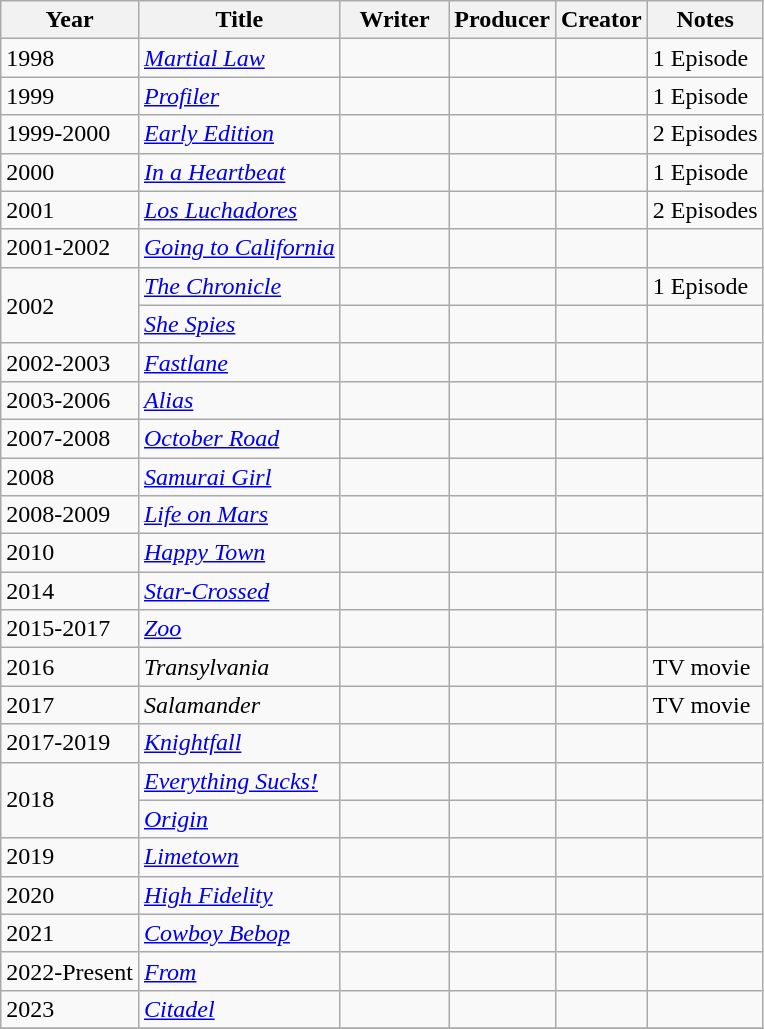<table class="wikitable">
<tr>
<th>Year</th>
<th>Title</th>
<th width=65>Writer</th>
<th>Producer</th>
<th>Creator</th>
<th>Notes</th>
</tr>
<tr>
<td>1998</td>
<td><em><a href='#'>Martial Law</a></em></td>
<td></td>
<td></td>
<td></td>
<td>1 Episode</td>
</tr>
<tr>
<td>1999</td>
<td><em><a href='#'>Profiler</a></em></td>
<td></td>
<td></td>
<td></td>
<td>1 Episode</td>
</tr>
<tr>
<td>1999-2000</td>
<td><em><a href='#'>Early Edition</a></em></td>
<td></td>
<td></td>
<td></td>
<td>2 Episodes</td>
</tr>
<tr>
<td>2000</td>
<td><em><a href='#'>In a Heartbeat</a></em></td>
<td></td>
<td></td>
<td></td>
<td>1 Episode</td>
</tr>
<tr>
<td>2001</td>
<td><em><a href='#'>Los Luchadores</a></em></td>
<td></td>
<td></td>
<td></td>
<td>2 Episodes</td>
</tr>
<tr>
<td>2001-2002</td>
<td><em><a href='#'>Going to California</a></em></td>
<td></td>
<td></td>
<td></td>
<td></td>
</tr>
<tr>
<td rowspan=2>2002</td>
<td><em><a href='#'>The Chronicle</a></em></td>
<td></td>
<td></td>
<td></td>
<td>1 Episode</td>
</tr>
<tr>
<td><em><a href='#'>She Spies</a></em></td>
<td></td>
<td></td>
<td></td>
<td></td>
</tr>
<tr>
<td>2002-2003</td>
<td><em><a href='#'>Fastlane</a></em></td>
<td></td>
<td></td>
<td></td>
<td></td>
</tr>
<tr>
<td>2003-2006</td>
<td><em><a href='#'>Alias</a></em></td>
<td></td>
<td></td>
<td></td>
<td></td>
</tr>
<tr>
<td>2007-2008</td>
<td><em><a href='#'>October Road</a></em></td>
<td></td>
<td></td>
<td></td>
<td></td>
</tr>
<tr>
<td>2008</td>
<td><em><a href='#'>Samurai Girl</a></em></td>
<td></td>
<td></td>
<td></td>
<td></td>
</tr>
<tr>
<td>2008-2009</td>
<td><em><a href='#'>Life on Mars</a></em></td>
<td></td>
<td></td>
<td></td>
<td></td>
</tr>
<tr>
<td>2010</td>
<td><em><a href='#'>Happy Town</a></em></td>
<td></td>
<td></td>
<td></td>
<td></td>
</tr>
<tr>
<td>2014</td>
<td><em><a href='#'>Star-Crossed</a></em></td>
<td></td>
<td></td>
<td></td>
<td></td>
</tr>
<tr>
<td>2015-2017</td>
<td><em><a href='#'>Zoo</a></em></td>
<td></td>
<td></td>
<td></td>
<td></td>
</tr>
<tr>
<td>2016</td>
<td><em>Transylvania</em></td>
<td></td>
<td></td>
<td></td>
<td>TV movie</td>
</tr>
<tr>
<td>2017</td>
<td><em>Salamander</em></td>
<td></td>
<td></td>
<td></td>
<td>TV movie</td>
</tr>
<tr>
<td>2017-2019</td>
<td><em><a href='#'>Knightfall</a></em></td>
<td></td>
<td></td>
<td></td>
<td></td>
</tr>
<tr>
<td rowspan=2>2018</td>
<td><em><a href='#'>Everything Sucks!</a></em></td>
<td></td>
<td></td>
<td></td>
<td></td>
</tr>
<tr>
<td><em><a href='#'>Origin</a></em></td>
<td></td>
<td></td>
<td></td>
<td></td>
</tr>
<tr>
<td>2019</td>
<td><em><a href='#'>Limetown</a></em></td>
<td></td>
<td></td>
<td></td>
<td></td>
</tr>
<tr>
<td>2020</td>
<td><em><a href='#'>High Fidelity</a></em></td>
<td></td>
<td></td>
<td></td>
<td></td>
</tr>
<tr>
<td>2021</td>
<td><em><a href='#'>Cowboy Bebop</a></em></td>
<td></td>
<td></td>
<td></td>
<td></td>
</tr>
<tr>
<td>2022-Present</td>
<td><em><a href='#'>From</a></em></td>
<td></td>
<td></td>
<td></td>
<td></td>
</tr>
<tr>
<td>2023</td>
<td><em><a href='#'>Citadel</a></em></td>
<td></td>
<td></td>
<td></td>
<td></td>
</tr>
<tr>
</tr>
</table>
